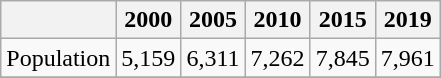<table class="wikitable">
<tr>
<th></th>
<th>2000</th>
<th>2005</th>
<th>2010</th>
<th>2015</th>
<th>2019</th>
</tr>
<tr>
<td>Population</td>
<td>5,159</td>
<td>6,311</td>
<td>7,262</td>
<td>7,845</td>
<td>7,961</td>
</tr>
<tr>
</tr>
</table>
